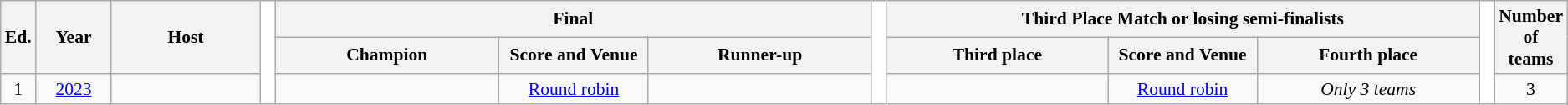<table class="wikitable" style="font-size: 90%; text-align: center;">
<tr>
<th rowspan="2" width="%">Ed.</th>
<th rowspan="2" width="5%">Year</th>
<th rowspan="2" width="10%">Host</th>
<td width="1%" rowspan=14 style="background-color:#ffffff;"></td>
<th colspan="3">Final</th>
<td width="1%" rowspan=12 style="background-color:#ffffff;"></td>
<th colspan="3">Third Place Match or losing semi-finalists</th>
<td width="1%" rowspan=14 style="background-color:#ffffff;"></td>
<th rowspan="2">Number of teams</th>
</tr>
<tr>
<th width="15%"> Champion</th>
<th width="10%">Score and Venue</th>
<th width="15%"> Runner-up</th>
<th width="15%"> Third place</th>
<th width="10%">Score and Venue</th>
<th width="15%"> Fourth place</th>
</tr>
<tr>
<td>1</td>
<td><a href='#'>2023</a></td>
<td align=left></td>
<td></td>
<td><a href='#'>Round robin</a></td>
<td></td>
<td></td>
<td><a href='#'>Round robin</a></td>
<td><em>Only 3 teams</em></td>
<td>3</td>
</tr>
</table>
